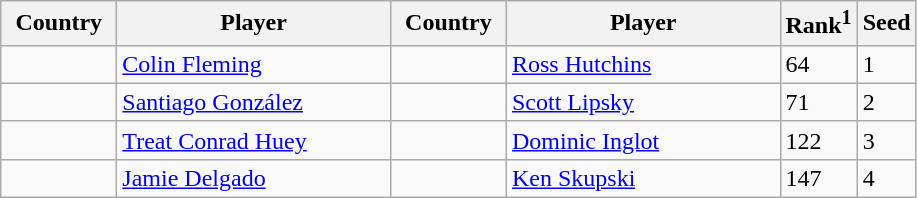<table class="sortable wikitable">
<tr>
<th width="70">Country</th>
<th width="175">Player</th>
<th width="70">Country</th>
<th width="175">Player</th>
<th>Rank<sup>1</sup></th>
<th>Seed</th>
</tr>
<tr>
<td></td>
<td><a href='#'>Colin Fleming</a></td>
<td></td>
<td><a href='#'>Ross Hutchins</a></td>
<td>64</td>
<td>1</td>
</tr>
<tr>
<td></td>
<td><a href='#'>Santiago González</a></td>
<td></td>
<td><a href='#'>Scott Lipsky</a></td>
<td>71</td>
<td>2</td>
</tr>
<tr>
<td></td>
<td><a href='#'>Treat Conrad Huey</a></td>
<td></td>
<td><a href='#'>Dominic Inglot</a></td>
<td>122</td>
<td>3</td>
</tr>
<tr>
<td></td>
<td><a href='#'>Jamie Delgado</a></td>
<td></td>
<td><a href='#'>Ken Skupski</a></td>
<td>147</td>
<td>4</td>
</tr>
</table>
